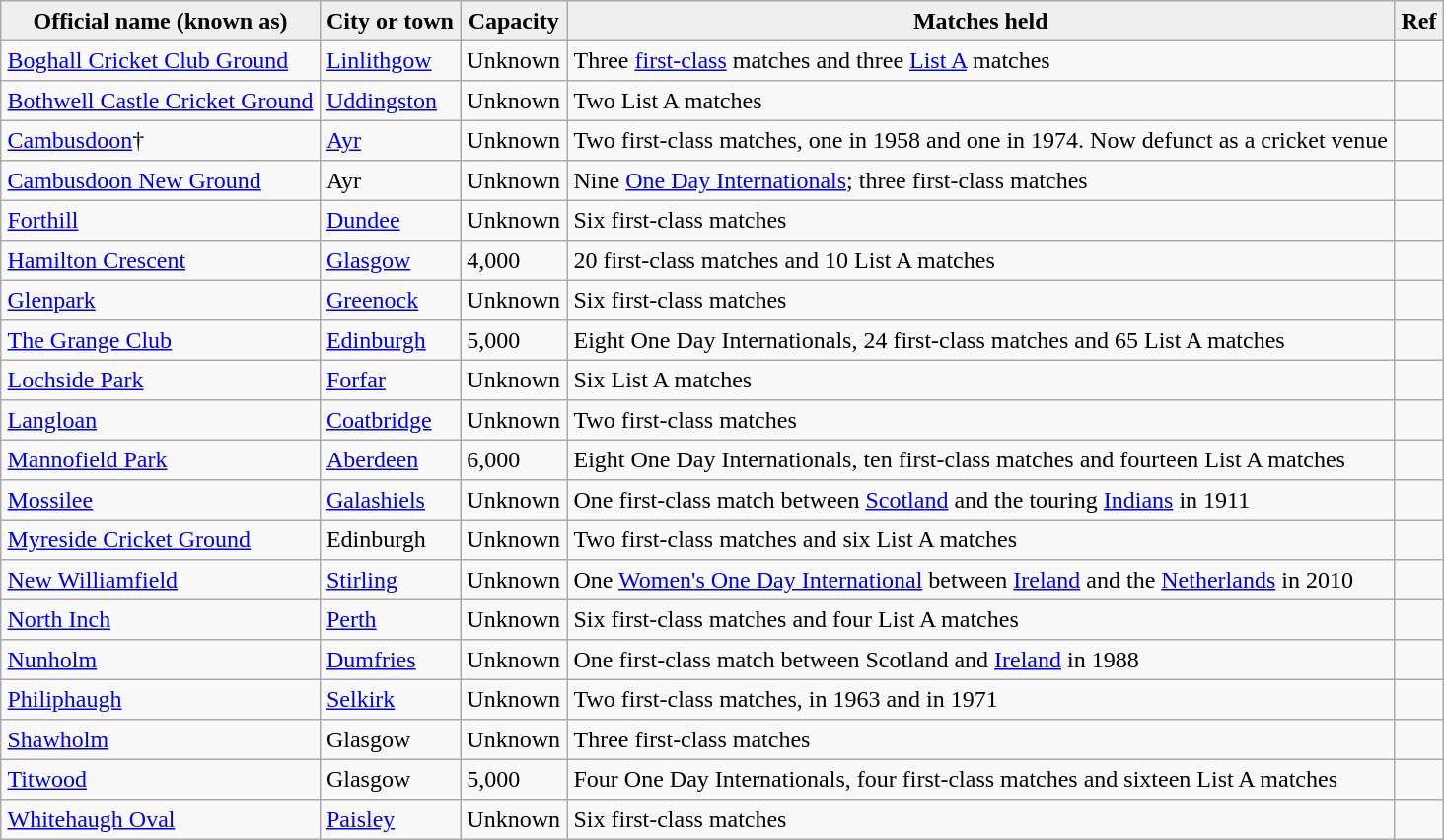<table border="2" cellpadding="4" cellspacing="0" style="margin: 1em 1em 1em 0; background: #f9f9f9; border: 1px #aaa solid; border-collapse: collapse">
<tr bgcolor="#efefef">
<th>Official name (known as)</th>
<th>City or town</th>
<th>Capacity</th>
<th>Matches held</th>
<th>Ref</th>
</tr>
<tr>
<td><a href='#'>Boghall Cricket Club Ground</a><br></td>
<td><a href='#'>Linlithgow</a></td>
<td>Unknown</td>
<td>Three <a href='#'>first-class</a> matches and three <a href='#'>List A</a> matches</td>
<td></td>
</tr>
<tr>
<td><a href='#'>Bothwell Castle Cricket Ground</a></td>
<td><a href='#'>Uddingston</a></td>
<td>Unknown</td>
<td>Two List A matches</td>
<td></td>
</tr>
<tr>
<td><a href='#'>Cambusdoon</a>†</td>
<td><a href='#'>Ayr</a></td>
<td>Unknown</td>
<td>Two first-class matches, one in 1958 and one in 1974. Now defunct as a cricket venue</td>
<td></td>
</tr>
<tr>
<td><a href='#'>Cambusdoon New Ground</a></td>
<td>Ayr</td>
<td>Unknown</td>
<td>Nine <a href='#'>One Day Internationals</a>; three first-class matches</td>
<td></td>
</tr>
<tr>
<td><a href='#'>Forthill</a></td>
<td><a href='#'>Dundee</a></td>
<td>Unknown</td>
<td>Six first-class matches</td>
<td></td>
</tr>
<tr>
<td><a href='#'>Hamilton Crescent</a><br></td>
<td><a href='#'>Glasgow</a></td>
<td>4,000</td>
<td>20 first-class matches and 10 List A matches</td>
<td></td>
</tr>
<tr>
<td><a href='#'>Glenpark</a><br></td>
<td><a href='#'>Greenock</a></td>
<td>Unknown</td>
<td>Six first-class matches</td>
<td></td>
</tr>
<tr>
<td><a href='#'>The Grange Club</a><br></td>
<td><a href='#'>Edinburgh</a></td>
<td>5,000</td>
<td>Eight One Day Internationals, 24 first-class matches and 65 List A matches</td>
<td></td>
</tr>
<tr>
<td><a href='#'>Lochside Park</a><br></td>
<td><a href='#'>Forfar</a></td>
<td>Unknown</td>
<td>Six List A matches</td>
<td></td>
</tr>
<tr>
<td><a href='#'>Langloan</a></td>
<td><a href='#'>Coatbridge</a></td>
<td>Unknown</td>
<td>Two first-class matches</td>
<td></td>
</tr>
<tr>
<td><a href='#'>Mannofield Park</a><br></td>
<td><a href='#'>Aberdeen</a></td>
<td>6,000</td>
<td>Eight One Day Internationals, ten first-class matches and fourteen List A matches</td>
<td></td>
</tr>
<tr>
<td><a href='#'>Mossilee</a><br></td>
<td><a href='#'>Galashiels</a></td>
<td>Unknown</td>
<td>One first-class match between <a href='#'>Scotland</a> and the touring <a href='#'>Indians</a> in 1911</td>
<td></td>
</tr>
<tr>
<td><a href='#'>Myreside Cricket Ground</a></td>
<td>Edinburgh</td>
<td>Unknown</td>
<td>Two first-class matches and six List A matches</td>
<td></td>
</tr>
<tr>
<td><a href='#'>New Williamfield</a></td>
<td><a href='#'>Stirling</a></td>
<td>Unknown</td>
<td>One <a href='#'>Women's One Day International</a> between <a href='#'>Ireland</a> and the <a href='#'>Netherlands</a> in 2010</td>
<td></td>
</tr>
<tr>
<td><a href='#'>North Inch</a><br></td>
<td><a href='#'>Perth</a></td>
<td>Unknown</td>
<td>Six first-class matches and four List A matches</td>
<td></td>
</tr>
<tr>
<td><a href='#'>Nunholm</a></td>
<td><a href='#'>Dumfries</a></td>
<td>Unknown</td>
<td>One first-class match between Scotland and <a href='#'>Ireland</a> in 1988</td>
<td></td>
</tr>
<tr>
<td><a href='#'>Philiphaugh</a></td>
<td><a href='#'>Selkirk</a></td>
<td>Unknown</td>
<td>Two first-class matches, in 1963 and in 1971</td>
<td></td>
</tr>
<tr>
<td><a href='#'>Shawholm</a><br></td>
<td>Glasgow</td>
<td>Unknown</td>
<td>Three first-class matches</td>
<td></td>
</tr>
<tr>
<td><a href='#'>Titwood</a></td>
<td>Glasgow</td>
<td>5,000</td>
<td>Four One Day Internationals, four first-class matches and sixteen List A matches</td>
<td></td>
</tr>
<tr>
<td><a href='#'>Whitehaugh Oval</a></td>
<td><a href='#'>Paisley</a></td>
<td>Unknown</td>
<td>Six first-class matches</td>
<td></td>
</tr>
</table>
